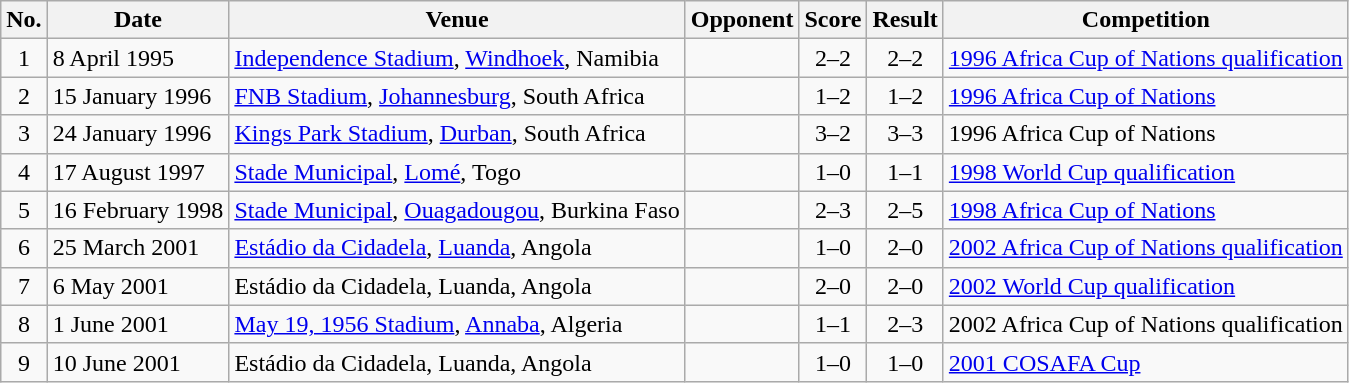<table class="wikitable sortable">
<tr>
<th scope="col">No.</th>
<th scope="col">Date</th>
<th scope="col">Venue</th>
<th scope="col">Opponent</th>
<th scope="col">Score</th>
<th scope="col">Result</th>
<th scope="col">Competition</th>
</tr>
<tr>
<td align="center">1</td>
<td>8 April 1995</td>
<td><a href='#'>Independence Stadium</a>, <a href='#'>Windhoek</a>, Namibia</td>
<td></td>
<td align="center">2–2</td>
<td align="center">2–2</td>
<td><a href='#'>1996 Africa Cup of Nations qualification</a></td>
</tr>
<tr>
<td align="center">2</td>
<td>15 January 1996</td>
<td><a href='#'>FNB Stadium</a>, <a href='#'>Johannesburg</a>, South Africa</td>
<td></td>
<td align="center">1–2</td>
<td align="center">1–2</td>
<td><a href='#'>1996 Africa Cup of Nations</a></td>
</tr>
<tr>
<td align="center">3</td>
<td>24 January 1996</td>
<td><a href='#'>Kings Park Stadium</a>, <a href='#'>Durban</a>, South Africa</td>
<td></td>
<td align="center">3–2</td>
<td align="center">3–3</td>
<td>1996 Africa Cup of Nations</td>
</tr>
<tr>
<td align="center">4</td>
<td>17 August 1997</td>
<td><a href='#'>Stade Municipal</a>, <a href='#'>Lomé</a>, Togo</td>
<td></td>
<td align="center">1–0</td>
<td align="center">1–1</td>
<td><a href='#'>1998 World Cup qualification</a></td>
</tr>
<tr>
<td align="center">5</td>
<td>16 February 1998</td>
<td><a href='#'>Stade Municipal</a>, <a href='#'>Ouagadougou</a>, Burkina Faso</td>
<td></td>
<td align="center">2–3</td>
<td align="center">2–5</td>
<td><a href='#'>1998 Africa Cup of Nations</a></td>
</tr>
<tr>
<td align="center">6</td>
<td>25 March 2001</td>
<td><a href='#'>Estádio da Cidadela</a>, <a href='#'>Luanda</a>, Angola</td>
<td></td>
<td align="center">1–0</td>
<td align="center">2–0</td>
<td><a href='#'>2002 Africa Cup of Nations qualification</a></td>
</tr>
<tr>
<td align="center">7</td>
<td>6 May 2001</td>
<td>Estádio da Cidadela, Luanda, Angola</td>
<td></td>
<td align="center">2–0</td>
<td align="center">2–0</td>
<td><a href='#'>2002 World Cup qualification</a></td>
</tr>
<tr>
<td align="center">8</td>
<td>1 June 2001</td>
<td><a href='#'>May 19, 1956 Stadium</a>, <a href='#'>Annaba</a>, Algeria</td>
<td></td>
<td align="center">1–1</td>
<td align="center">2–3</td>
<td>2002 Africa Cup of Nations qualification</td>
</tr>
<tr>
<td align="center">9</td>
<td>10 June 2001</td>
<td>Estádio da Cidadela, Luanda, Angola</td>
<td></td>
<td align="center">1–0</td>
<td align="center">1–0</td>
<td><a href='#'>2001 COSAFA Cup</a></td>
</tr>
</table>
